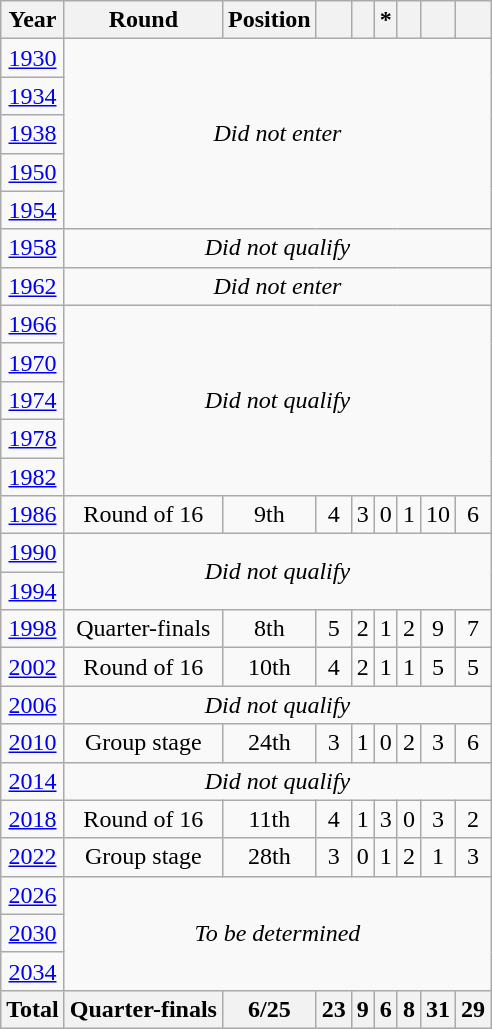<table class="wikitable" style="text-align: center;">
<tr>
<th>Year</th>
<th>Round</th>
<th>Position</th>
<th></th>
<th></th>
<th>*</th>
<th></th>
<th></th>
<th></th>
</tr>
<tr>
<td> <a href='#'>1930</a></td>
<td colspan=8 rowspan=5><em>Did not enter</em></td>
</tr>
<tr>
<td> <a href='#'>1934</a></td>
</tr>
<tr>
<td> <a href='#'>1938</a></td>
</tr>
<tr>
<td> <a href='#'>1950</a></td>
</tr>
<tr>
<td> <a href='#'>1954</a></td>
</tr>
<tr>
<td> <a href='#'>1958</a></td>
<td colspan=8><em>Did not qualify</em></td>
</tr>
<tr>
<td> <a href='#'>1962</a></td>
<td colspan=8><em>Did not enter</em></td>
</tr>
<tr>
<td> <a href='#'>1966</a></td>
<td colspan=8 rowspan=5><em>Did not qualify</em></td>
</tr>
<tr>
<td> <a href='#'>1970</a></td>
</tr>
<tr>
<td> <a href='#'>1974</a></td>
</tr>
<tr>
<td> <a href='#'>1978</a></td>
</tr>
<tr>
<td> <a href='#'>1982</a></td>
</tr>
<tr>
<td> <a href='#'>1986</a></td>
<td>Round of 16</td>
<td>9th</td>
<td>4</td>
<td>3</td>
<td>0</td>
<td>1</td>
<td>10</td>
<td>6</td>
</tr>
<tr>
<td> <a href='#'>1990</a></td>
<td colspan=8 rowspan=2><em>Did not qualify</em></td>
</tr>
<tr>
<td> <a href='#'>1994</a></td>
</tr>
<tr>
<td> <a href='#'>1998</a></td>
<td>Quarter-finals</td>
<td>8th</td>
<td>5</td>
<td>2</td>
<td>1</td>
<td>2</td>
<td>9</td>
<td>7</td>
</tr>
<tr>
<td>  <a href='#'>2002</a></td>
<td>Round of 16</td>
<td>10th</td>
<td>4</td>
<td>2</td>
<td>1</td>
<td>1</td>
<td>5</td>
<td>5</td>
</tr>
<tr>
<td> <a href='#'>2006</a></td>
<td colspan=8><em>Did not qualify</em></td>
</tr>
<tr>
<td> <a href='#'>2010</a></td>
<td>Group stage</td>
<td>24th</td>
<td>3</td>
<td>1</td>
<td>0</td>
<td>2</td>
<td>3</td>
<td>6</td>
</tr>
<tr>
<td> <a href='#'>2014</a></td>
<td colspan=8><em>Did not qualify</em></td>
</tr>
<tr>
<td> <a href='#'>2018</a></td>
<td>Round of 16</td>
<td>11th</td>
<td>4</td>
<td>1</td>
<td>3</td>
<td>0</td>
<td>3</td>
<td>2</td>
</tr>
<tr>
<td> <a href='#'>2022</a></td>
<td>Group stage</td>
<td>28th</td>
<td>3</td>
<td>0</td>
<td>1</td>
<td>2</td>
<td>1</td>
<td>3</td>
</tr>
<tr>
<td>   <a href='#'>2026</a></td>
<td colspan=8 rowspan=3><em> To be determined</em></td>
</tr>
<tr>
<td>   <a href='#'>2030</a></td>
</tr>
<tr>
<td> <a href='#'>2034</a></td>
</tr>
<tr>
<th>Total</th>
<th>Quarter-finals</th>
<th>6/25</th>
<th>23</th>
<th>9</th>
<th>6</th>
<th>8</th>
<th>31</th>
<th>29</th>
</tr>
</table>
